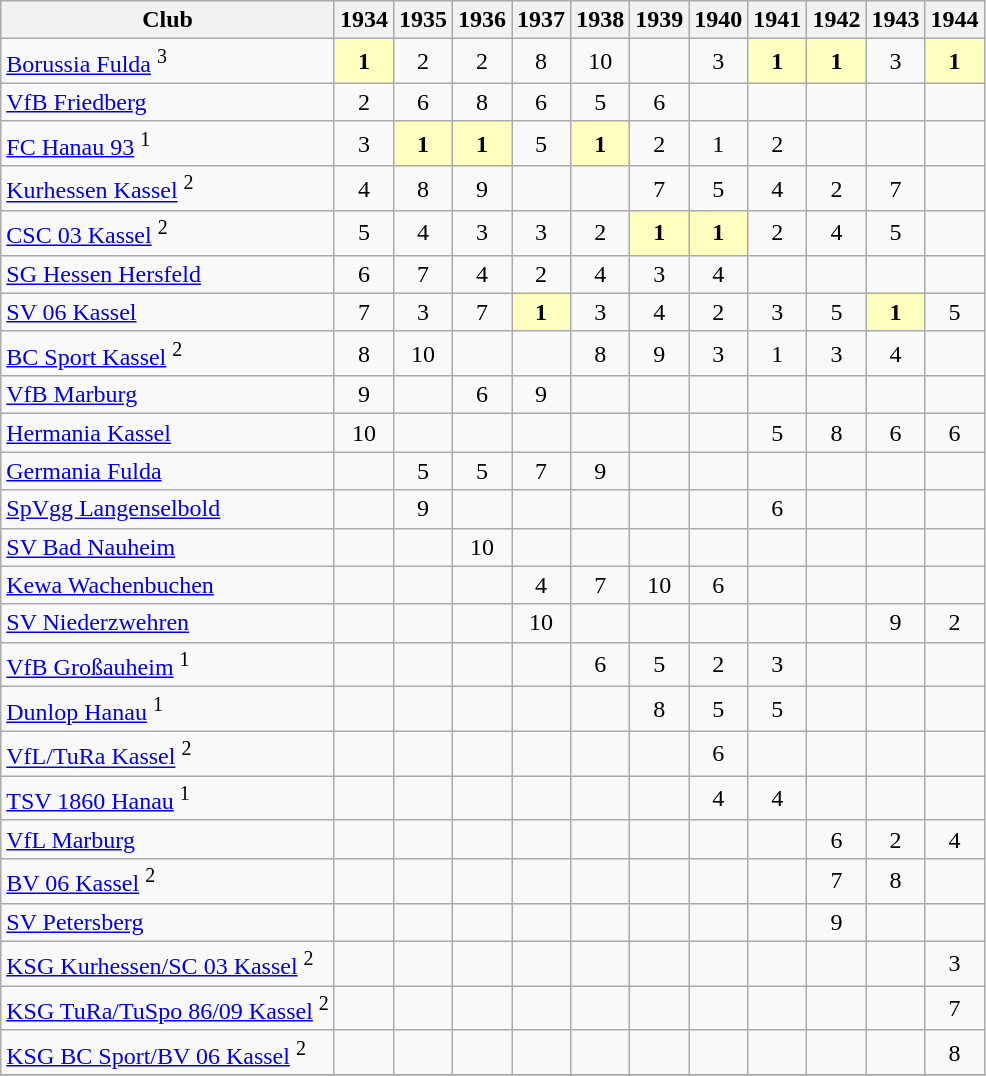<table class="wikitable">
<tr>
<th>Club</th>
<th>1934</th>
<th>1935</th>
<th>1936</th>
<th>1937</th>
<th>1938</th>
<th>1939</th>
<th>1940</th>
<th>1941</th>
<th>1942</th>
<th>1943</th>
<th>1944</th>
</tr>
<tr align="center">
<td align="left"><a href='#'>Borussia Fulda</a> <sup>3</sup></td>
<td bgcolor="#ffffbf"><strong>1</strong></td>
<td>2</td>
<td>2</td>
<td>8</td>
<td>10</td>
<td></td>
<td>3</td>
<td bgcolor="#ffffbf"><strong>1</strong></td>
<td bgcolor="#ffffbf"><strong>1</strong></td>
<td>3</td>
<td bgcolor="#ffffbf"><strong>1</strong></td>
</tr>
<tr align="center">
<td align="left"><a href='#'>VfB Friedberg</a></td>
<td>2</td>
<td>6</td>
<td>8</td>
<td>6</td>
<td>5</td>
<td>6</td>
<td></td>
<td></td>
<td></td>
<td></td>
<td></td>
</tr>
<tr align="center">
<td align="left"><a href='#'>FC Hanau 93</a> <sup>1</sup></td>
<td>3</td>
<td bgcolor="#ffffbf"><strong>1</strong></td>
<td bgcolor="#ffffbf"><strong>1</strong></td>
<td>5</td>
<td bgcolor="#ffffbf"><strong>1</strong></td>
<td>2</td>
<td>1</td>
<td>2</td>
<td></td>
<td></td>
<td></td>
</tr>
<tr align="center">
<td align="left"><a href='#'>Kurhessen Kassel</a> <sup>2</sup></td>
<td>4</td>
<td>8</td>
<td>9</td>
<td></td>
<td></td>
<td>7</td>
<td>5</td>
<td>4</td>
<td>2</td>
<td>7</td>
<td></td>
</tr>
<tr align="center">
<td align="left"><a href='#'>CSC 03 Kassel</a> <sup>2</sup></td>
<td>5</td>
<td>4</td>
<td>3</td>
<td>3</td>
<td>2</td>
<td bgcolor="#ffffbf"><strong>1</strong></td>
<td bgcolor="#ffffbf"><strong>1</strong></td>
<td>2</td>
<td>4</td>
<td>5</td>
<td></td>
</tr>
<tr align="center">
<td align="left"><a href='#'>SG Hessen Hersfeld</a></td>
<td>6</td>
<td>7</td>
<td>4</td>
<td>2</td>
<td>4</td>
<td>3</td>
<td>4</td>
<td></td>
<td></td>
<td></td>
<td></td>
</tr>
<tr align="center">
<td align="left"><a href='#'>SV 06 Kassel</a></td>
<td>7</td>
<td>3</td>
<td>7</td>
<td bgcolor="#ffffbf"><strong>1</strong></td>
<td>3</td>
<td>4</td>
<td>2</td>
<td>3</td>
<td>5</td>
<td bgcolor="#ffffbf"><strong>1</strong></td>
<td>5</td>
</tr>
<tr align="center">
<td align="left"><a href='#'>BC Sport Kassel</a> <sup>2</sup></td>
<td>8</td>
<td>10</td>
<td></td>
<td></td>
<td>8</td>
<td>9</td>
<td>3</td>
<td>1</td>
<td>3</td>
<td>4</td>
<td></td>
</tr>
<tr align="center">
<td align="left"><a href='#'>VfB Marburg</a></td>
<td>9</td>
<td></td>
<td>6</td>
<td>9</td>
<td></td>
<td></td>
<td></td>
<td></td>
<td></td>
<td></td>
<td></td>
</tr>
<tr align="center">
<td align="left"><a href='#'>Hermania Kassel</a></td>
<td>10</td>
<td></td>
<td></td>
<td></td>
<td></td>
<td></td>
<td></td>
<td>5</td>
<td>8</td>
<td>6</td>
<td>6</td>
</tr>
<tr align="center">
<td align="left"><a href='#'>Germania Fulda</a></td>
<td></td>
<td>5</td>
<td>5</td>
<td>7</td>
<td>9</td>
<td></td>
<td></td>
<td></td>
<td></td>
<td></td>
<td></td>
</tr>
<tr align="center">
<td align="left"><a href='#'>SpVgg Langenselbold</a></td>
<td></td>
<td>9</td>
<td></td>
<td></td>
<td></td>
<td></td>
<td></td>
<td>6</td>
<td></td>
<td></td>
<td></td>
</tr>
<tr align="center">
<td align="left"><a href='#'>SV Bad Nauheim</a></td>
<td></td>
<td></td>
<td>10</td>
<td></td>
<td></td>
<td></td>
<td></td>
<td></td>
<td></td>
<td></td>
<td></td>
</tr>
<tr align="center">
<td align="left"><a href='#'>Kewa Wachenbuchen</a></td>
<td></td>
<td></td>
<td></td>
<td>4</td>
<td>7</td>
<td>10</td>
<td>6</td>
<td></td>
<td></td>
<td></td>
<td></td>
</tr>
<tr align="center">
<td align="left"><a href='#'>SV Niederzwehren</a></td>
<td></td>
<td></td>
<td></td>
<td>10</td>
<td></td>
<td></td>
<td></td>
<td></td>
<td></td>
<td>9</td>
<td>2</td>
</tr>
<tr align="center">
<td align="left"><a href='#'>VfB Großauheim</a> <sup>1</sup></td>
<td></td>
<td></td>
<td></td>
<td></td>
<td>6</td>
<td>5</td>
<td>2</td>
<td>3</td>
<td></td>
<td></td>
<td></td>
</tr>
<tr align="center">
<td align="left"><a href='#'>Dunlop Hanau</a> <sup>1</sup></td>
<td></td>
<td></td>
<td></td>
<td></td>
<td></td>
<td>8</td>
<td>5</td>
<td>5</td>
<td></td>
<td></td>
<td></td>
</tr>
<tr align="center">
<td align="left"><a href='#'>VfL/TuRa Kassel</a> <sup>2</sup></td>
<td></td>
<td></td>
<td></td>
<td></td>
<td></td>
<td></td>
<td>6</td>
<td></td>
<td></td>
<td></td>
<td></td>
</tr>
<tr align="center">
<td align="left"><a href='#'>TSV 1860 Hanau</a> <sup>1</sup></td>
<td></td>
<td></td>
<td></td>
<td></td>
<td></td>
<td></td>
<td>4</td>
<td>4</td>
<td></td>
<td></td>
<td></td>
</tr>
<tr align="center">
<td align="left"><a href='#'>VfL Marburg</a></td>
<td></td>
<td></td>
<td></td>
<td></td>
<td></td>
<td></td>
<td></td>
<td></td>
<td>6</td>
<td>2</td>
<td>4</td>
</tr>
<tr align="center">
<td align="left"><a href='#'>BV 06 Kassel</a> <sup>2</sup></td>
<td></td>
<td></td>
<td></td>
<td></td>
<td></td>
<td></td>
<td></td>
<td></td>
<td>7</td>
<td>8</td>
<td></td>
</tr>
<tr align="center">
<td align="left"><a href='#'>SV Petersberg</a></td>
<td></td>
<td></td>
<td></td>
<td></td>
<td></td>
<td></td>
<td></td>
<td></td>
<td>9</td>
<td></td>
<td></td>
</tr>
<tr align="center">
<td align="left"><a href='#'>KSG Kurhessen/SC 03 Kassel</a> <sup>2</sup></td>
<td></td>
<td></td>
<td></td>
<td></td>
<td></td>
<td></td>
<td></td>
<td></td>
<td></td>
<td></td>
<td>3</td>
</tr>
<tr align="center">
<td align="left"><a href='#'>KSG TuRa/TuSpo 86/09 Kassel</a> <sup>2</sup></td>
<td></td>
<td></td>
<td></td>
<td></td>
<td></td>
<td></td>
<td></td>
<td></td>
<td></td>
<td></td>
<td>7</td>
</tr>
<tr align="center">
<td align="left"><a href='#'>KSG BC Sport/BV 06 Kassel</a> <sup>2</sup></td>
<td></td>
<td></td>
<td></td>
<td></td>
<td></td>
<td></td>
<td></td>
<td></td>
<td></td>
<td></td>
<td>8</td>
</tr>
<tr align="center">
</tr>
</table>
